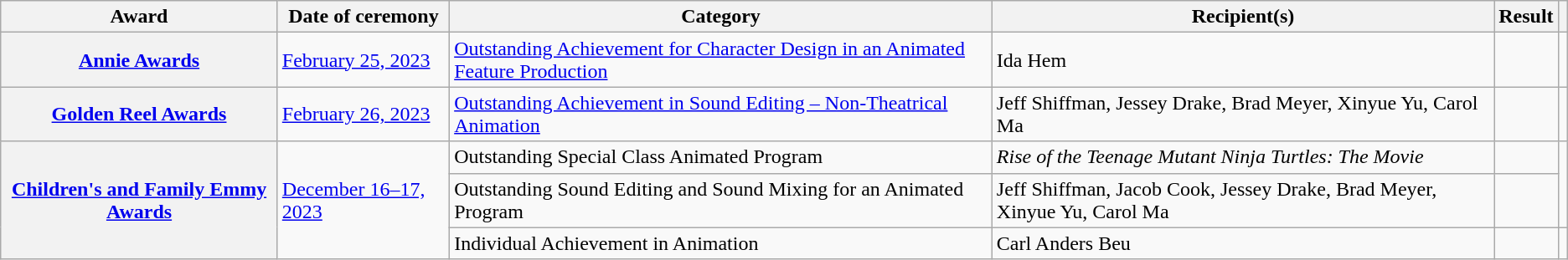<table class="wikitable sortable plainrowheaders">
<tr>
<th scope="col">Award</th>
<th scope="col">Date of ceremony</th>
<th scope="col">Category</th>
<th scope="col">Recipient(s)</th>
<th scope="col">Result</th>
<th scope="col" class="unsortable"></th>
</tr>
<tr>
<th scope="row"><a href='#'>Annie Awards</a></th>
<td><a href='#'>February 25, 2023</a></td>
<td><a href='#'>Outstanding Achievement for Character Design in an Animated Feature Production</a></td>
<td>Ida Hem</td>
<td></td>
<td align="center"></td>
</tr>
<tr>
<th scope="row"><a href='#'>Golden Reel Awards</a></th>
<td><a href='#'>February 26, 2023</a></td>
<td><a href='#'>Outstanding Achievement in Sound Editing – Non-Theatrical Animation</a></td>
<td>Jeff Shiffman, Jessey Drake, Brad Meyer, Xinyue Yu, Carol Ma</td>
<td></td>
<td align="center"></td>
</tr>
<tr>
<th rowspan="3" scope="row"><a href='#'>Children's and Family Emmy Awards</a></th>
<td rowspan="3"><a href='#'>December 16–17, 2023</a></td>
<td>Outstanding Special Class Animated Program</td>
<td><em>Rise of the Teenage Mutant Ninja Turtles: The Movie</em></td>
<td></td>
<td align="center" rowspan="2"></td>
</tr>
<tr>
<td>Outstanding Sound Editing and Sound Mixing for an Animated Program</td>
<td>Jeff Shiffman, Jacob Cook, Jessey Drake, Brad Meyer, Xinyue Yu, Carol Ma</td>
<td></td>
</tr>
<tr>
<td>Individual Achievement in Animation</td>
<td>Carl Anders Beu</td>
<td></td>
<td align="center"></td>
</tr>
</table>
